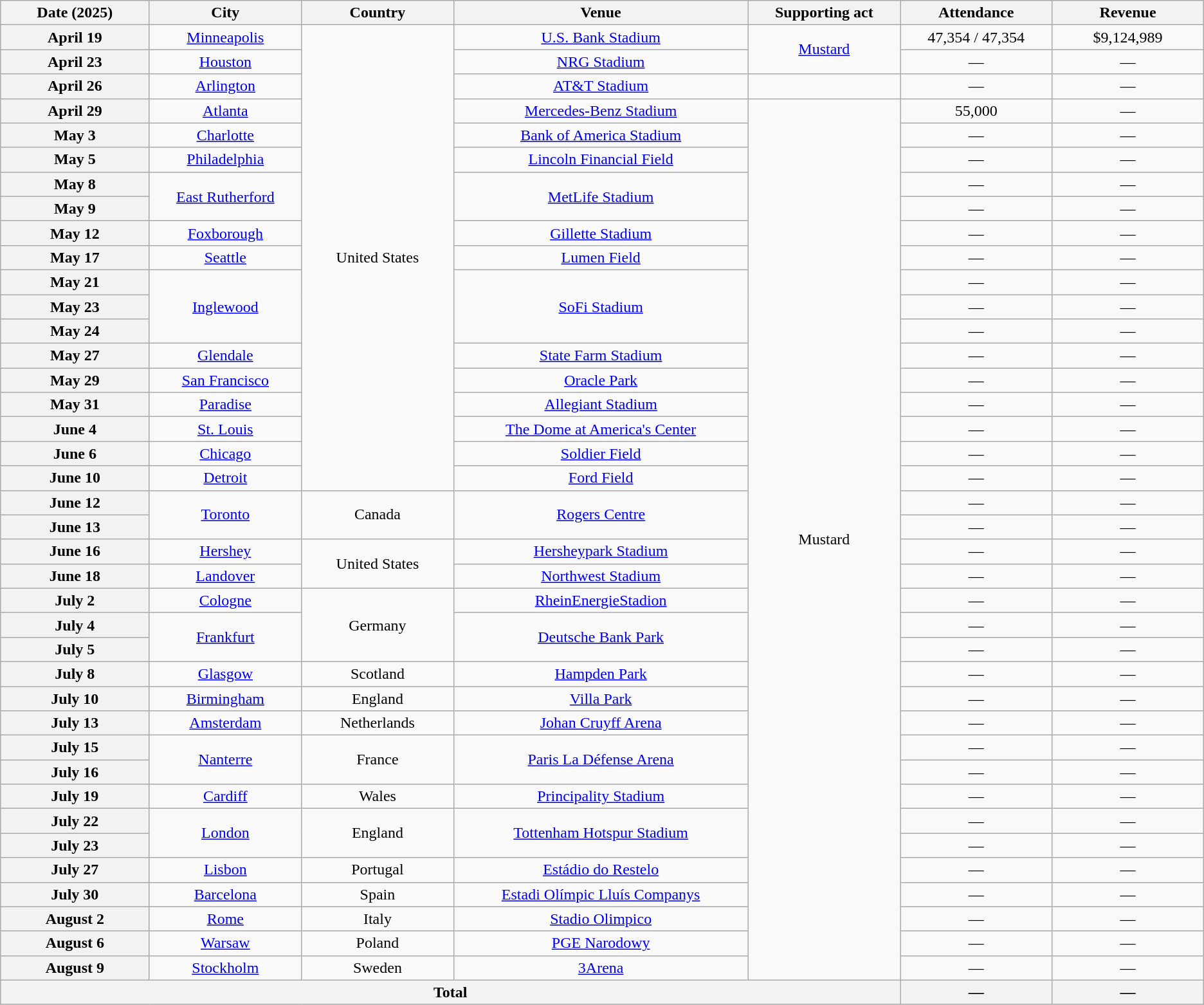<table class="wikitable plainrowheaders" style="text-align:center;">
<tr>
<th scope="col" style="width:10em;">Date (2025)</th>
<th scope="col" style="width:10em;">City</th>
<th scope="col" style="width:10em;">Country</th>
<th scope="col" style="width:20em;">Venue</th>
<th scope="col" style="width:10em;">Supporting act</th>
<th scope="col" style="width:10em;">Attendance</th>
<th scope="col" style="width:10em;">Revenue</th>
</tr>
<tr>
<th scope="row" style="text-align:center;">April 19</th>
<td><a href='#'>Minneapolis</a></td>
<td rowspan="19">United States</td>
<td><a href='#'>U.S. Bank Stadium</a></td>
<td rowspan="2"><a href='#'>Mustard</a></td>
<td>47,354 / 47,354</td>
<td>$9,124,989 </td>
</tr>
<tr>
<th scope="row" style="text-align:center;">April 23</th>
<td><a href='#'>Houston</a></td>
<td><a href='#'>NRG Stadium</a></td>
<td>—</td>
<td>—</td>
</tr>
<tr>
<th scope="row" style="text-align:center;">April 26</th>
<td><a href='#'>Arlington</a></td>
<td><a href='#'>AT&T Stadium</a></td>
<td></td>
<td>—</td>
<td>—</td>
</tr>
<tr>
<th scope="row" style="text-align:center;">April 29</th>
<td><a href='#'>Atlanta</a></td>
<td><a href='#'>Mercedes-Benz Stadium</a></td>
<td rowspan="36">Mustard</td>
<td>55,000</td>
<td>—</td>
</tr>
<tr>
<th scope="row" style="text-align:center;">May 3</th>
<td><a href='#'>Charlotte</a></td>
<td><a href='#'>Bank of America Stadium</a></td>
<td>—</td>
<td>—</td>
</tr>
<tr>
<th scope="row" style="text-align:center;">May 5</th>
<td><a href='#'>Philadelphia</a></td>
<td><a href='#'>Lincoln Financial Field</a></td>
<td>—</td>
<td>—</td>
</tr>
<tr>
<th scope="row" style="text-align:center;">May 8</th>
<td rowspan="2"><a href='#'>East Rutherford</a></td>
<td rowspan="2"><a href='#'>MetLife Stadium</a></td>
<td>—</td>
<td>—</td>
</tr>
<tr>
<th scope="row" style="text-align:center;">May 9</th>
<td>—</td>
<td>—</td>
</tr>
<tr>
<th scope="row" style="text-align:center;">May 12</th>
<td><a href='#'>Foxborough</a></td>
<td><a href='#'>Gillette Stadium</a></td>
<td>—</td>
<td>—</td>
</tr>
<tr>
<th scope="row" style="text-align:center;">May 17</th>
<td><a href='#'>Seattle</a></td>
<td><a href='#'>Lumen Field</a></td>
<td>—</td>
<td>—</td>
</tr>
<tr>
<th scope="row" style="text-align:center;">May 21</th>
<td rowspan="3"><a href='#'>Inglewood</a></td>
<td rowspan="3"><a href='#'>SoFi Stadium</a></td>
<td>—</td>
<td>—</td>
</tr>
<tr>
<th scope="row" style="text-align:center;">May 23</th>
<td>—</td>
<td>—</td>
</tr>
<tr>
<th scope="row" style="text-align:center;">May 24</th>
<td>—</td>
<td>—</td>
</tr>
<tr>
<th scope="row" style="text-align:center;">May 27</th>
<td><a href='#'>Glendale</a></td>
<td><a href='#'>State Farm Stadium</a></td>
<td>—</td>
<td>—</td>
</tr>
<tr>
<th scope="row" style="text-align:center;">May 29</th>
<td><a href='#'>San Francisco</a></td>
<td><a href='#'>Oracle Park</a></td>
<td>—</td>
<td>—</td>
</tr>
<tr>
<th scope="row" style="text-align:center;">May 31</th>
<td><a href='#'>Paradise</a></td>
<td><a href='#'>Allegiant Stadium</a></td>
<td>—</td>
<td>—</td>
</tr>
<tr>
<th scope="row" style="text-align:center;">June 4</th>
<td><a href='#'>St. Louis</a></td>
<td><a href='#'>The Dome at America's Center</a></td>
<td>—</td>
<td>—</td>
</tr>
<tr>
<th scope="row" style="text-align:center;">June 6</th>
<td><a href='#'>Chicago</a></td>
<td><a href='#'>Soldier Field</a></td>
<td>—</td>
<td>—</td>
</tr>
<tr>
<th scope="row" style="text-align:center;">June 10</th>
<td><a href='#'>Detroit</a></td>
<td><a href='#'>Ford Field</a></td>
<td>—</td>
<td>—</td>
</tr>
<tr>
<th scope="row" style="text-align:center;">June 12</th>
<td rowspan="2"><a href='#'>Toronto</a></td>
<td rowspan="2">Canada</td>
<td rowspan="2"><a href='#'>Rogers Centre</a></td>
<td>—</td>
<td>—</td>
</tr>
<tr>
<th scope="row" style="text-align:center;">June 13</th>
<td>—</td>
<td>—</td>
</tr>
<tr>
<th scope="row" style="text-align:center;">June 16</th>
<td><a href='#'>Hershey</a></td>
<td rowspan="2">United States</td>
<td><a href='#'>Hersheypark Stadium</a></td>
<td>—</td>
<td>—</td>
</tr>
<tr>
<th scope="row" style="text-align:center;">June 18</th>
<td><a href='#'>Landover</a></td>
<td><a href='#'>Northwest Stadium</a></td>
<td>—</td>
<td>—</td>
</tr>
<tr>
<th scope="row" style="text-align:center;">July 2</th>
<td><a href='#'>Cologne</a></td>
<td rowspan="3">Germany</td>
<td><a href='#'>RheinEnergieStadion</a></td>
<td>—</td>
<td>—</td>
</tr>
<tr>
<th scope="row" style="text-align:center;">July 4</th>
<td rowspan="2"><a href='#'>Frankfurt</a></td>
<td rowspan="2"><a href='#'>Deutsche Bank Park</a></td>
<td>—</td>
<td>—</td>
</tr>
<tr>
<th scope="row" style="text-align:center;">July 5</th>
<td>—</td>
<td>—</td>
</tr>
<tr>
<th scope="row" style="text-align:center;">July 8</th>
<td><a href='#'>Glasgow</a></td>
<td>Scotland</td>
<td><a href='#'>Hampden Park</a></td>
<td>—</td>
<td>—</td>
</tr>
<tr>
<th scope="row" style="text-align:center;">July 10</th>
<td><a href='#'>Birmingham</a></td>
<td>England</td>
<td><a href='#'>Villa Park</a></td>
<td>—</td>
<td>—</td>
</tr>
<tr>
<th scope="row" style="text-align:center;">July 13</th>
<td><a href='#'>Amsterdam</a></td>
<td>Netherlands</td>
<td><a href='#'>Johan Cruyff Arena</a></td>
<td>—</td>
<td>—</td>
</tr>
<tr>
<th scope="row" style="text-align:center;">July 15</th>
<td rowspan="2"><a href='#'>Nanterre</a> </td>
<td rowspan="2">France</td>
<td rowspan="2"><a href='#'>Paris La Défense Arena</a></td>
<td>—</td>
<td>—</td>
</tr>
<tr>
<th scope="row" style="text-align:center;">July 16</th>
<td>—</td>
<td>—</td>
</tr>
<tr>
<th scope="row" style="text-align:center;">July 19</th>
<td><a href='#'>Cardiff</a></td>
<td>Wales</td>
<td><a href='#'>Principality Stadium</a></td>
<td>—</td>
<td>—</td>
</tr>
<tr>
<th scope="row" style="text-align:center;">July 22</th>
<td rowspan="2"><a href='#'>London</a></td>
<td rowspan="2">England</td>
<td rowspan="2"><a href='#'>Tottenham Hotspur Stadium</a></td>
<td>—</td>
<td>—</td>
</tr>
<tr>
<th scope="row" style="text-align:center;">July 23</th>
<td>—</td>
<td>—</td>
</tr>
<tr>
<th scope="row" style="text-align:center;">July 27</th>
<td><a href='#'>Lisbon</a></td>
<td>Portugal</td>
<td><a href='#'>Estádio do Restelo</a></td>
<td>—</td>
<td>—</td>
</tr>
<tr>
<th scope="row" style="text-align:center;">July 30</th>
<td><a href='#'>Barcelona</a></td>
<td>Spain</td>
<td><a href='#'>Estadi Olímpic Lluís Companys</a></td>
<td>—</td>
<td>—</td>
</tr>
<tr>
<th scope="row" style="text-align:center;">August 2</th>
<td><a href='#'>Rome</a></td>
<td>Italy</td>
<td><a href='#'>Stadio Olimpico</a></td>
<td>—</td>
<td>—</td>
</tr>
<tr>
<th scope="row" style="text-align:center;">August 6</th>
<td><a href='#'>Warsaw</a></td>
<td>Poland</td>
<td><a href='#'>PGE Narodowy</a></td>
<td>—</td>
<td>—</td>
</tr>
<tr>
<th scope="row" style="text-align:center;">August 9</th>
<td><a href='#'>Stockholm</a></td>
<td>Sweden</td>
<td><a href='#'>3Arena</a></td>
<td>—</td>
<td>—</td>
</tr>
<tr>
<th colspan="5" scope="row" style="text-align:center;"><strong>Total</strong></th>
<th>—</th>
<th>—</th>
</tr>
</table>
